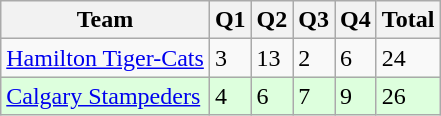<table class="wikitable">
<tr>
<th>Team</th>
<th>Q1</th>
<th>Q2</th>
<th>Q3</th>
<th>Q4</th>
<th>Total</th>
</tr>
<tr>
<td><a href='#'>Hamilton Tiger-Cats</a></td>
<td>3</td>
<td>13</td>
<td>2</td>
<td>6</td>
<td>24</td>
</tr>
<tr style="background-color:#ddffdd">
<td><a href='#'>Calgary Stampeders</a></td>
<td>4</td>
<td>6</td>
<td>7</td>
<td>9</td>
<td>26</td>
</tr>
</table>
